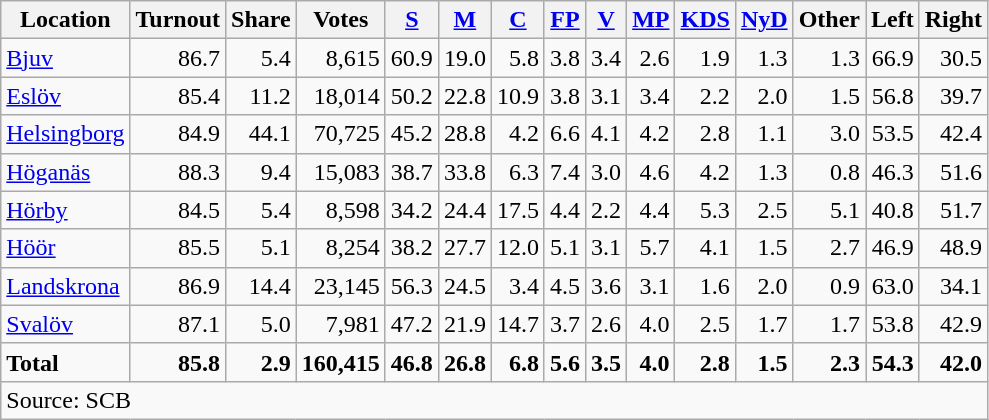<table class="wikitable sortable" style=text-align:right>
<tr>
<th>Location</th>
<th>Turnout</th>
<th>Share</th>
<th>Votes</th>
<th><a href='#'>S</a></th>
<th><a href='#'>M</a></th>
<th><a href='#'>C</a></th>
<th><a href='#'>FP</a></th>
<th><a href='#'>V</a></th>
<th><a href='#'>MP</a></th>
<th><a href='#'>KDS</a></th>
<th><a href='#'>NyD</a></th>
<th>Other</th>
<th>Left</th>
<th>Right</th>
</tr>
<tr>
<td align=left><a href='#'>Bjuv</a></td>
<td>86.7</td>
<td>5.4</td>
<td>8,615</td>
<td>60.9</td>
<td>19.0</td>
<td>5.8</td>
<td>3.8</td>
<td>3.4</td>
<td>2.6</td>
<td>1.9</td>
<td>1.3</td>
<td>1.3</td>
<td>66.9</td>
<td>30.5</td>
</tr>
<tr>
<td align=left><a href='#'>Eslöv</a></td>
<td>85.4</td>
<td>11.2</td>
<td>18,014</td>
<td>50.2</td>
<td>22.8</td>
<td>10.9</td>
<td>3.8</td>
<td>3.1</td>
<td>3.4</td>
<td>2.2</td>
<td>2.0</td>
<td>1.5</td>
<td>56.8</td>
<td>39.7</td>
</tr>
<tr>
<td align=left><a href='#'>Helsingborg</a></td>
<td>84.9</td>
<td>44.1</td>
<td>70,725</td>
<td>45.2</td>
<td>28.8</td>
<td>4.2</td>
<td>6.6</td>
<td>4.1</td>
<td>4.2</td>
<td>2.8</td>
<td>1.1</td>
<td>3.0</td>
<td>53.5</td>
<td>42.4</td>
</tr>
<tr>
<td align=left><a href='#'>Höganäs</a></td>
<td>88.3</td>
<td>9.4</td>
<td>15,083</td>
<td>38.7</td>
<td>33.8</td>
<td>6.3</td>
<td>7.4</td>
<td>3.0</td>
<td>4.6</td>
<td>4.2</td>
<td>1.3</td>
<td>0.8</td>
<td>46.3</td>
<td>51.6</td>
</tr>
<tr>
<td align=left><a href='#'>Hörby</a></td>
<td>84.5</td>
<td>5.4</td>
<td>8,598</td>
<td>34.2</td>
<td>24.4</td>
<td>17.5</td>
<td>4.4</td>
<td>2.2</td>
<td>4.4</td>
<td>5.3</td>
<td>2.5</td>
<td>5.1</td>
<td>40.8</td>
<td>51.7</td>
</tr>
<tr>
<td align=left><a href='#'>Höör</a></td>
<td>85.5</td>
<td>5.1</td>
<td>8,254</td>
<td>38.2</td>
<td>27.7</td>
<td>12.0</td>
<td>5.1</td>
<td>3.1</td>
<td>5.7</td>
<td>4.1</td>
<td>1.5</td>
<td>2.7</td>
<td>46.9</td>
<td>48.9</td>
</tr>
<tr>
<td align=left><a href='#'>Landskrona</a></td>
<td>86.9</td>
<td>14.4</td>
<td>23,145</td>
<td>56.3</td>
<td>24.5</td>
<td>3.4</td>
<td>4.5</td>
<td>3.6</td>
<td>3.1</td>
<td>1.6</td>
<td>2.0</td>
<td>0.9</td>
<td>63.0</td>
<td>34.1</td>
</tr>
<tr>
<td align=left><a href='#'>Svalöv</a></td>
<td>87.1</td>
<td>5.0</td>
<td>7,981</td>
<td>47.2</td>
<td>21.9</td>
<td>14.7</td>
<td>3.7</td>
<td>2.6</td>
<td>4.0</td>
<td>2.5</td>
<td>1.7</td>
<td>1.7</td>
<td>53.8</td>
<td>42.9</td>
</tr>
<tr>
<td align=left><strong>Total</strong></td>
<td><strong>85.8</strong></td>
<td><strong>2.9</strong></td>
<td><strong>160,415</strong></td>
<td><strong>46.8</strong></td>
<td><strong>26.8</strong></td>
<td><strong>6.8</strong></td>
<td><strong>5.6</strong></td>
<td><strong>3.5</strong></td>
<td><strong>4.0</strong></td>
<td><strong>2.8</strong></td>
<td><strong>1.5</strong></td>
<td><strong>2.3</strong></td>
<td><strong>54.3</strong></td>
<td><strong>42.0</strong></td>
</tr>
<tr>
<td align=left colspan=15>Source: SCB </td>
</tr>
</table>
